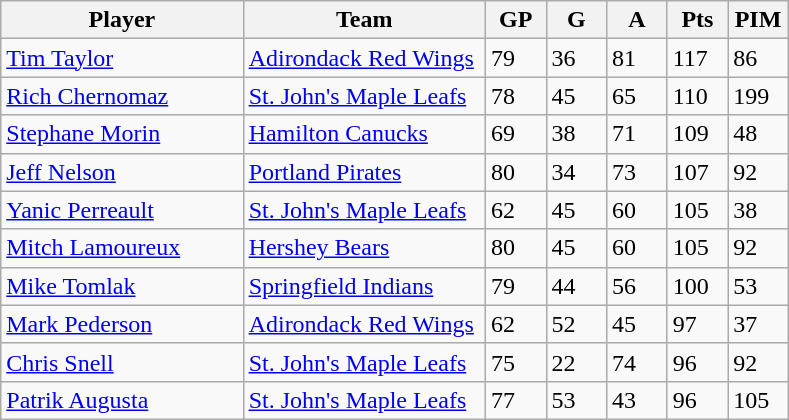<table class="wikitable">
<tr>
<th bgcolor="#DDDDFF" width="30%">Player</th>
<th bgcolor="#DDDDFF" width="30%">Team</th>
<th bgcolor="#DDDDFF" width="7.5%">GP</th>
<th bgcolor="#DDDDFF" width="7.5%">G</th>
<th bgcolor="#DDDDFF" width="7.5%">A</th>
<th bgcolor="#DDDDFF" width="7.5%">Pts</th>
<th bgcolor="#DDDDFF" width="7.5%">PIM</th>
</tr>
<tr>
<td><a href='#'>Tim Taylor</a></td>
<td><a href='#'>Adirondack Red Wings</a></td>
<td>79</td>
<td>36</td>
<td>81</td>
<td>117</td>
<td>86</td>
</tr>
<tr>
<td><a href='#'>Rich Chernomaz</a></td>
<td><a href='#'>St. John's Maple Leafs</a></td>
<td>78</td>
<td>45</td>
<td>65</td>
<td>110</td>
<td>199</td>
</tr>
<tr>
<td><a href='#'>Stephane Morin</a></td>
<td><a href='#'>Hamilton Canucks</a></td>
<td>69</td>
<td>38</td>
<td>71</td>
<td>109</td>
<td>48</td>
</tr>
<tr>
<td><a href='#'>Jeff Nelson</a></td>
<td><a href='#'>Portland Pirates</a></td>
<td>80</td>
<td>34</td>
<td>73</td>
<td>107</td>
<td>92</td>
</tr>
<tr>
<td><a href='#'>Yanic Perreault</a></td>
<td><a href='#'>St. John's Maple Leafs</a></td>
<td>62</td>
<td>45</td>
<td>60</td>
<td>105</td>
<td>38</td>
</tr>
<tr>
<td><a href='#'>Mitch Lamoureux</a></td>
<td><a href='#'>Hershey Bears</a></td>
<td>80</td>
<td>45</td>
<td>60</td>
<td>105</td>
<td>92</td>
</tr>
<tr>
<td><a href='#'>Mike Tomlak</a></td>
<td><a href='#'>Springfield Indians</a></td>
<td>79</td>
<td>44</td>
<td>56</td>
<td>100</td>
<td>53</td>
</tr>
<tr>
<td><a href='#'>Mark Pederson</a></td>
<td><a href='#'>Adirondack Red Wings</a></td>
<td>62</td>
<td>52</td>
<td>45</td>
<td>97</td>
<td>37</td>
</tr>
<tr>
<td><a href='#'>Chris Snell</a></td>
<td><a href='#'>St. John's Maple Leafs</a></td>
<td>75</td>
<td>22</td>
<td>74</td>
<td>96</td>
<td>92</td>
</tr>
<tr>
<td><a href='#'>Patrik Augusta</a></td>
<td><a href='#'>St. John's Maple Leafs</a></td>
<td>77</td>
<td>53</td>
<td>43</td>
<td>96</td>
<td>105</td>
</tr>
</table>
